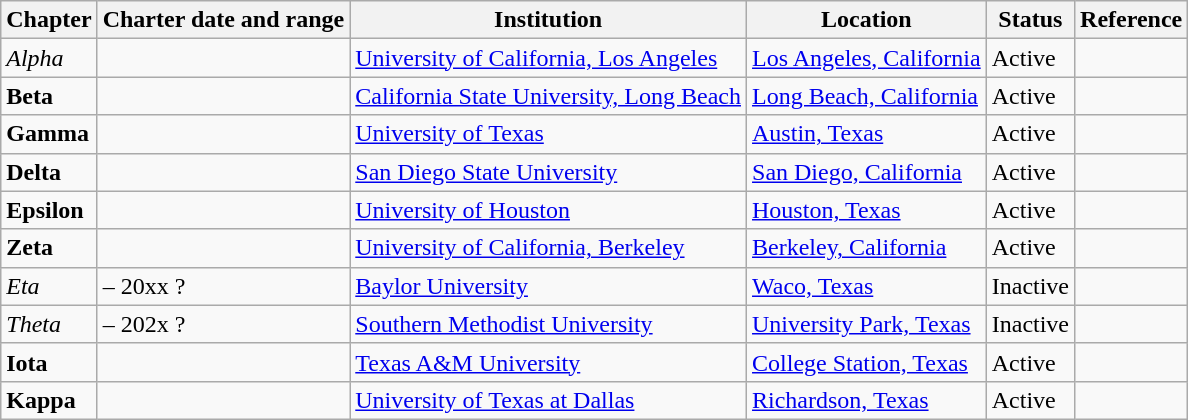<table class="sortable wikitable">
<tr>
<th>Chapter</th>
<th>Charter date and range</th>
<th>Institution</th>
<th>Location</th>
<th>Status</th>
<th>Reference</th>
</tr>
<tr>
<td><em>Alpha</em></td>
<td></td>
<td><a href='#'>University of California, Los Angeles</a></td>
<td><a href='#'>Los Angeles, California</a></td>
<td>Active</td>
<td></td>
</tr>
<tr>
<td><strong>Beta</strong></td>
<td></td>
<td><a href='#'>California State University, Long Beach</a></td>
<td><a href='#'>Long Beach, California</a></td>
<td>Active</td>
<td></td>
</tr>
<tr>
<td><strong>Gamma</strong></td>
<td></td>
<td><a href='#'>University of Texas</a></td>
<td><a href='#'>Austin, Texas</a></td>
<td>Active</td>
<td></td>
</tr>
<tr>
<td><strong>Delta</strong></td>
<td></td>
<td><a href='#'>San Diego State University</a></td>
<td><a href='#'>San Diego, California</a></td>
<td>Active</td>
<td></td>
</tr>
<tr>
<td><strong>Epsilon</strong></td>
<td></td>
<td><a href='#'>University of Houston</a></td>
<td><a href='#'>Houston, Texas</a></td>
<td>Active</td>
<td></td>
</tr>
<tr>
<td><strong>Zeta</strong></td>
<td></td>
<td><a href='#'>University of California, Berkeley</a></td>
<td><a href='#'>Berkeley, California</a></td>
<td>Active</td>
<td></td>
</tr>
<tr>
<td><em>Eta</em></td>
<td> – 20xx ?</td>
<td><a href='#'>Baylor University</a></td>
<td><a href='#'>Waco, Texas</a></td>
<td>Inactive</td>
<td></td>
</tr>
<tr>
<td><em>Theta</em></td>
<td> – 202x ?</td>
<td><a href='#'>Southern Methodist University</a></td>
<td><a href='#'>University Park, Texas</a></td>
<td>Inactive</td>
<td></td>
</tr>
<tr>
<td><strong>Iota</strong></td>
<td></td>
<td><a href='#'>Texas A&M University</a></td>
<td><a href='#'>College Station, Texas</a></td>
<td>Active</td>
<td></td>
</tr>
<tr>
<td><strong>Kappa</strong></td>
<td></td>
<td><a href='#'>University of Texas at Dallas</a></td>
<td><a href='#'>Richardson, Texas</a></td>
<td>Active</td>
<td></td>
</tr>
</table>
